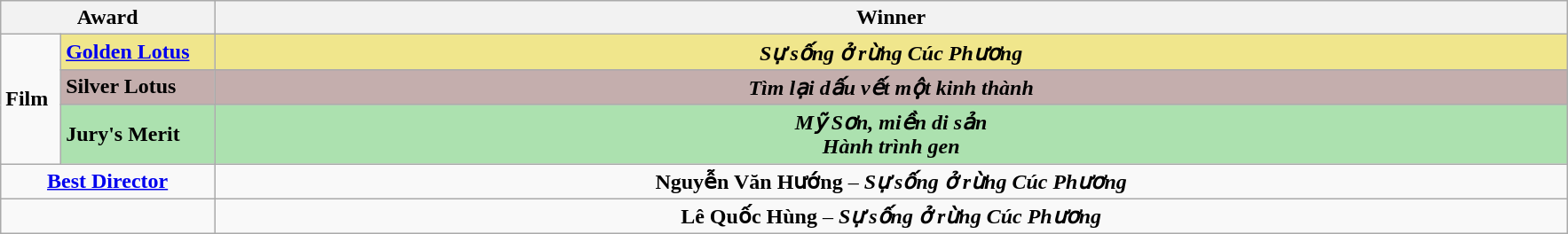<table class=wikitable>
<tr>
<th width="12%" colspan="2">Award</th>
<th width="76%">Winner</th>
</tr>
<tr>
<td rowspan="3"><strong>Film</strong></td>
<td style="background:#F0E68C"><strong><a href='#'>Golden Lotus</a></strong></td>
<td style="background:#F0E68C" align=center><strong><em>Sự sống ở rừng Cúc Phương</em></strong></td>
</tr>
<tr>
<td style="background:#C4AEAD"><strong>Silver Lotus</strong></td>
<td style="background:#C4AEAD" align=center><strong><em>Tìm lại dấu vết một kinh thành</em></strong></td>
</tr>
<tr>
<td style="background:#ACE1AF"><strong>Jury's Merit</strong></td>
<td style="background:#ACE1AF" align=center><strong><em>Mỹ Sơn, miền di sản</em></strong><br><strong><em>Hành trình gen</em></strong></td>
</tr>
<tr>
<td colspan="2" align=center><strong><a href='#'>Best Director</a></strong></td>
<td align=center><strong>Nguyễn Văn Hướng</strong> – <strong><em>Sự sống ở rừng Cúc Phương</em></strong></td>
</tr>
<tr>
<td colspan="2" align=center><strong></strong></td>
<td align=center><strong>Lê Quốc Hùng</strong> – <strong><em>Sự sống ở rừng Cúc Phương</em></strong></td>
</tr>
</table>
